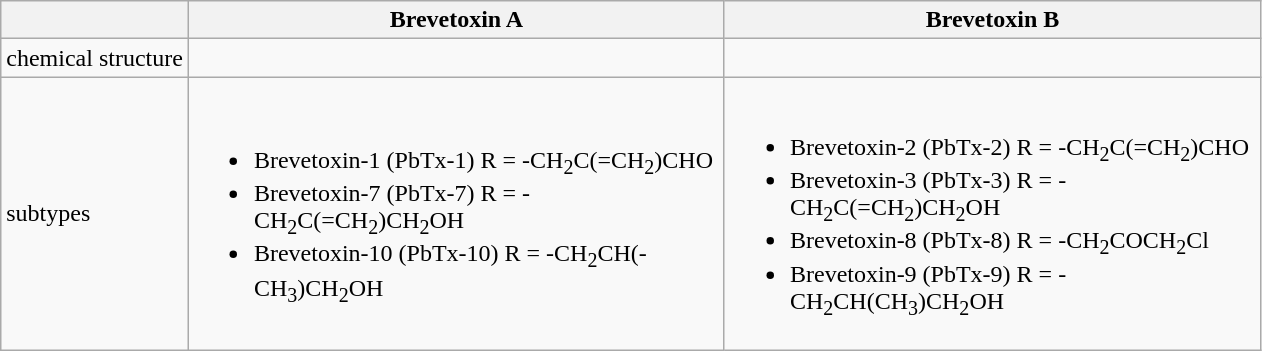<table class="wikitable">
<tr>
<th></th>
<th>Brevetoxin A</th>
<th>Brevetoxin B</th>
</tr>
<tr ---->
<td>chemical structure</td>
<td style="width: 350px"></td>
<td style="width: 350px"></td>
</tr>
<tr ---->
<td>subtypes</td>
<td><br><ul><li>Brevetoxin-1 (PbTx-1) R = -CH<sub>2</sub>C(=CH<sub>2</sub>)CHO</li><li>Brevetoxin-7 (PbTx-7) R = -CH<sub>2</sub>C(=CH<sub>2</sub>)CH<sub>2</sub>OH</li><li>Brevetoxin-10 (PbTx-10) R = -CH<sub>2</sub>CH(-CH<sub>3</sub>)CH<sub>2</sub>OH</li></ul></td>
<td><br><ul><li>Brevetoxin-2 (PbTx-2) R = -CH<sub>2</sub>C(=CH<sub>2</sub>)CHO</li><li>Brevetoxin-3 (PbTx-3) R = -CH<sub>2</sub>C(=CH<sub>2</sub>)CH<sub>2</sub>OH</li><li>Brevetoxin-8 (PbTx-8) R = -CH<sub>2</sub>COCH<sub>2</sub>Cl</li><li>Brevetoxin-9 (PbTx-9) R = -CH<sub>2</sub>CH(CH<sub>3</sub>)CH<sub>2</sub>OH</li></ul></td>
</tr>
</table>
